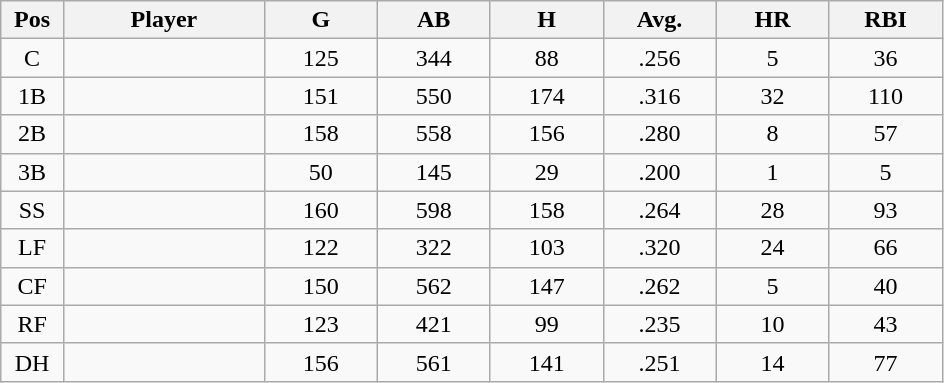<table class="wikitable sortable">
<tr>
<th bgcolor="#DDDDFF" width="5%">Pos</th>
<th bgcolor="#DDDDFF" width="16%">Player</th>
<th bgcolor="#DDDDFF" width="9%">G</th>
<th bgcolor="#DDDDFF" width="9%">AB</th>
<th bgcolor="#DDDDFF" width="9%">H</th>
<th bgcolor="#DDDDFF" width="9%">Avg.</th>
<th bgcolor="#DDDDFF" width="9%">HR</th>
<th bgcolor="#DDDDFF" width="9%">RBI</th>
</tr>
<tr align="center">
<td>C</td>
<td></td>
<td>125</td>
<td>344</td>
<td>88</td>
<td>.256</td>
<td>5</td>
<td>36</td>
</tr>
<tr align="center">
<td>1B</td>
<td></td>
<td>151</td>
<td>550</td>
<td>174</td>
<td>.316</td>
<td>32</td>
<td>110</td>
</tr>
<tr align="center">
<td>2B</td>
<td></td>
<td>158</td>
<td>558</td>
<td>156</td>
<td>.280</td>
<td>8</td>
<td>57</td>
</tr>
<tr align="center">
<td>3B</td>
<td></td>
<td>50</td>
<td>145</td>
<td>29</td>
<td>.200</td>
<td>1</td>
<td>5</td>
</tr>
<tr align="center">
<td>SS</td>
<td></td>
<td>160</td>
<td>598</td>
<td>158</td>
<td>.264</td>
<td>28</td>
<td>93</td>
</tr>
<tr align="center">
<td>LF</td>
<td></td>
<td>122</td>
<td>322</td>
<td>103</td>
<td>.320</td>
<td>24</td>
<td>66</td>
</tr>
<tr align="center">
<td>CF</td>
<td></td>
<td>150</td>
<td>562</td>
<td>147</td>
<td>.262</td>
<td>5</td>
<td>40</td>
</tr>
<tr align="center">
<td>RF</td>
<td></td>
<td>123</td>
<td>421</td>
<td>99</td>
<td>.235</td>
<td>10</td>
<td>43</td>
</tr>
<tr align="center">
<td>DH</td>
<td></td>
<td>156</td>
<td>561</td>
<td>141</td>
<td>.251</td>
<td>14</td>
<td>77</td>
</tr>
</table>
